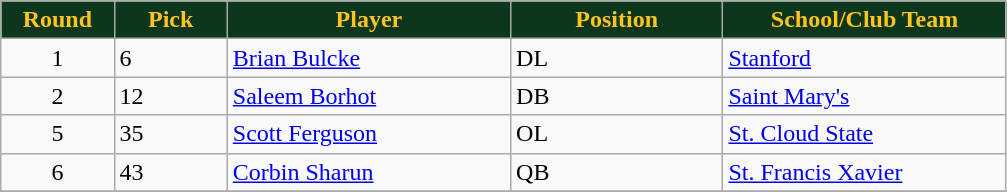<table class="wikitable sortable sortable">
<tr>
<th style="background:#0C371D;color:#ffc322;" width="8%">Round</th>
<th style="background:#0C371D;color:#ffc322;" width="8%">Pick</th>
<th style="background:#0C371D;color:#ffc322;" width="20%">Player</th>
<th style="background:#0C371D;color:#ffc322;" width="15%">Position</th>
<th style="background:#0C371D;color:#ffc322;" width="20%">School/Club Team</th>
</tr>
<tr>
<td align=center>1</td>
<td>6</td>
<td><a href='#'>Brian Bulcke</a></td>
<td>DL</td>
<td><a href='#'>Stanford</a></td>
</tr>
<tr>
<td align=center>2</td>
<td>12</td>
<td><a href='#'>Saleem Borhot</a></td>
<td>DB</td>
<td><a href='#'>Saint Mary's</a></td>
</tr>
<tr>
<td align=center>5</td>
<td>35</td>
<td><a href='#'>Scott Ferguson</a></td>
<td>OL</td>
<td><a href='#'>St. Cloud State</a></td>
</tr>
<tr>
<td align=center>6</td>
<td>43</td>
<td><a href='#'>Corbin Sharun</a></td>
<td>QB</td>
<td><a href='#'>St. Francis Xavier</a></td>
</tr>
<tr>
</tr>
</table>
